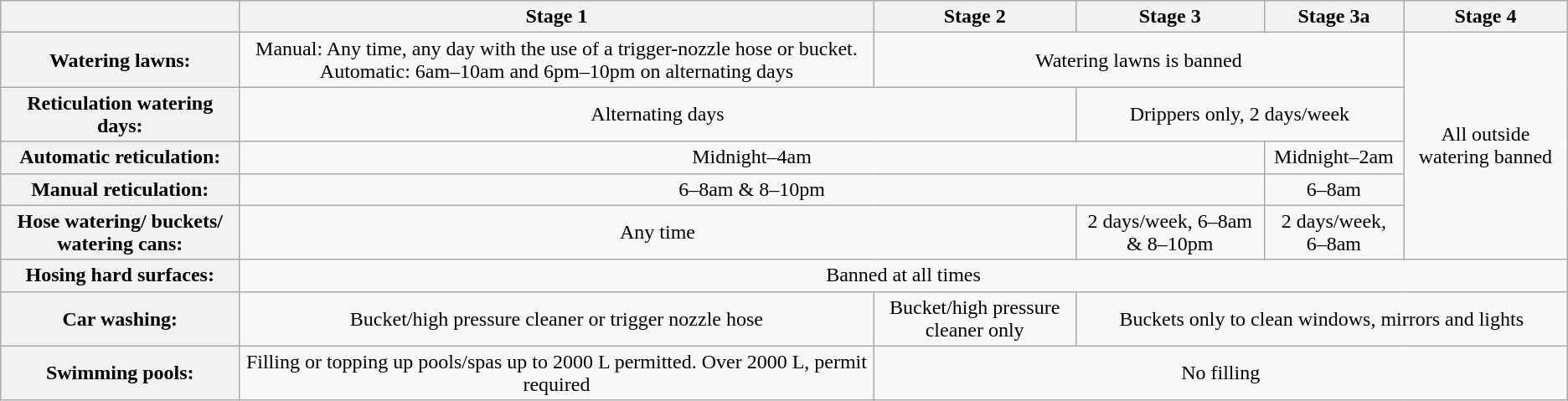<table class="wikitable" style="text-align:center">
<tr>
<th></th>
<th>Stage 1</th>
<th>Stage 2</th>
<th>Stage 3</th>
<th>Stage 3a</th>
<th>Stage 4</th>
</tr>
<tr>
<th>Watering lawns:</th>
<td>Manual: Any time, any day with the use of a trigger-nozzle hose or bucket. Automatic: 6am–10am and 6pm–10pm on alternating days</td>
<td colspan=3>Watering lawns is banned</td>
<td rowspan=5>All outside watering banned</td>
</tr>
<tr>
<th>Reticulation watering days:</th>
<td colspan=2>Alternating days</td>
<td colspan=2>Drippers only, 2 days/week</td>
</tr>
<tr>
<th>Automatic reticulation:</th>
<td colspan=3>Midnight–4am</td>
<td>Midnight–2am</td>
</tr>
<tr>
<th>Manual reticulation:</th>
<td colspan=3>6–8am & 8–10pm</td>
<td>6–8am</td>
</tr>
<tr>
<th>Hose watering/ buckets/ watering cans:</th>
<td colspan=2>Any time</td>
<td>2 days/week, 6–8am & 8–10pm</td>
<td>2 days/week, 6–8am</td>
</tr>
<tr>
<th>Hosing hard surfaces:</th>
<td colspan=5>Banned at all times</td>
</tr>
<tr>
<th>Car washing:</th>
<td>Bucket/high pressure cleaner or trigger nozzle hose</td>
<td>Bucket/high pressure cleaner only</td>
<td colspan=3>Buckets only to clean windows, mirrors and lights</td>
</tr>
<tr>
<th>Swimming pools:</th>
<td>Filling or topping up pools/spas up to 2000 L permitted. Over 2000 L, permit required</td>
<td colspan=4>No filling</td>
</tr>
</table>
